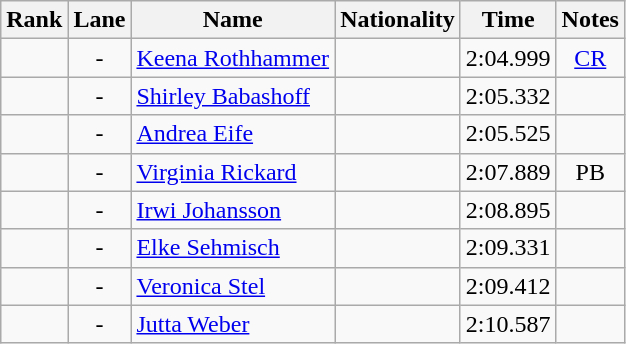<table class="wikitable sortable" style="text-align:center">
<tr>
<th>Rank</th>
<th>Lane</th>
<th>Name</th>
<th>Nationality</th>
<th>Time</th>
<th>Notes</th>
</tr>
<tr>
<td></td>
<td>-</td>
<td align=left><a href='#'>Keena Rothhammer</a></td>
<td align=left></td>
<td>2:04.999</td>
<td><a href='#'>CR</a></td>
</tr>
<tr>
<td></td>
<td>-</td>
<td align=left><a href='#'>Shirley Babashoff</a></td>
<td align=left></td>
<td>2:05.332</td>
<td></td>
</tr>
<tr>
<td></td>
<td>-</td>
<td align=left><a href='#'>Andrea Eife</a></td>
<td align=left></td>
<td>2:05.525</td>
<td></td>
</tr>
<tr>
<td></td>
<td>-</td>
<td align=left><a href='#'>Virginia Rickard</a></td>
<td align=left></td>
<td>2:07.889</td>
<td>PB</td>
</tr>
<tr>
<td></td>
<td>-</td>
<td align=left><a href='#'>Irwi Johansson</a></td>
<td align=left></td>
<td>2:08.895</td>
<td></td>
</tr>
<tr>
<td></td>
<td>-</td>
<td align=left><a href='#'>Elke Sehmisch</a></td>
<td align=left></td>
<td>2:09.331</td>
<td></td>
</tr>
<tr>
<td></td>
<td>-</td>
<td align=left><a href='#'>Veronica Stel</a></td>
<td align=left></td>
<td>2:09.412</td>
<td></td>
</tr>
<tr>
<td></td>
<td>-</td>
<td align=left><a href='#'>Jutta Weber</a></td>
<td align=left></td>
<td>2:10.587</td>
<td></td>
</tr>
</table>
